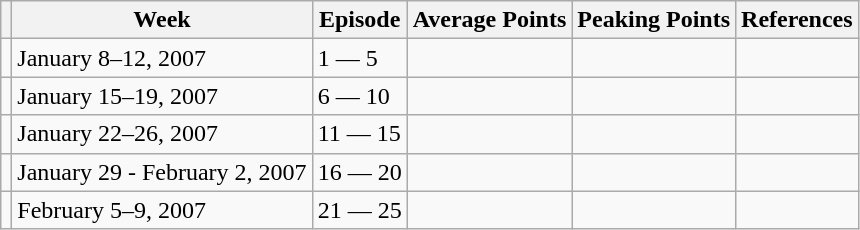<table class="wikitable">
<tr>
<th></th>
<th>Week</th>
<th>Episode</th>
<th>Average Points</th>
<th>Peaking Points</th>
<th>References</th>
</tr>
<tr>
<td></td>
<td>January 8–12, 2007</td>
<td>1 — 5</td>
<td></td>
<td></td>
<td></td>
</tr>
<tr>
<td></td>
<td>January 15–19, 2007</td>
<td>6 — 10</td>
<td></td>
<td></td>
<td></td>
</tr>
<tr>
<td></td>
<td>January 22–26, 2007</td>
<td>11 — 15</td>
<td></td>
<td></td>
<td></td>
</tr>
<tr>
<td></td>
<td>January 29 - February 2, 2007</td>
<td>16 — 20</td>
<td></td>
<td></td>
<td></td>
</tr>
<tr>
<td></td>
<td>February 5–9, 2007</td>
<td>21 — 25</td>
<td></td>
<td></td>
<td></td>
</tr>
</table>
